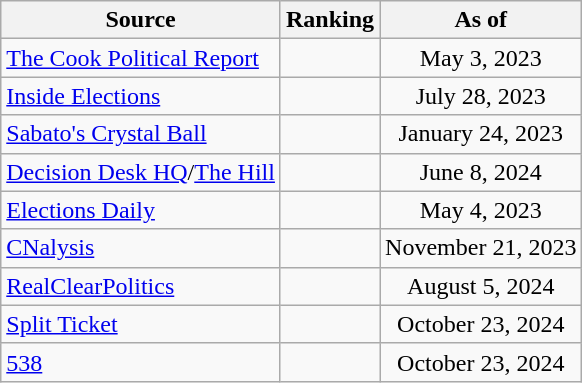<table class="wikitable" style="text-align:center">
<tr>
<th>Source</th>
<th>Ranking</th>
<th>As of</th>
</tr>
<tr>
<td align=left><a href='#'>The Cook Political Report</a></td>
<td></td>
<td>May 3, 2023</td>
</tr>
<tr>
<td align=left><a href='#'>Inside Elections</a></td>
<td></td>
<td>July 28, 2023</td>
</tr>
<tr>
<td align=left><a href='#'>Sabato's Crystal Ball</a></td>
<td></td>
<td>January 24, 2023</td>
</tr>
<tr>
<td align=left><a href='#'>Decision Desk HQ</a>/<a href='#'>The Hill</a></td>
<td></td>
<td>June 8, 2024</td>
</tr>
<tr>
<td align=left><a href='#'>Elections Daily</a></td>
<td></td>
<td>May 4, 2023</td>
</tr>
<tr>
<td align=left><a href='#'>CNalysis</a></td>
<td></td>
<td>November 21, 2023</td>
</tr>
<tr>
<td align=left><a href='#'>RealClearPolitics</a></td>
<td></td>
<td>August 5, 2024</td>
</tr>
<tr>
<td align="left"><a href='#'>Split Ticket</a></td>
<td></td>
<td>October 23, 2024</td>
</tr>
<tr>
<td align="left"><a href='#'>538</a></td>
<td></td>
<td>October 23, 2024</td>
</tr>
</table>
